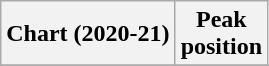<table class="wikitable plainrowheaders" style="text-align:center">
<tr>
<th scope="col">Chart (2020-21)</th>
<th scope="col">Peak<br>position</th>
</tr>
<tr>
</tr>
</table>
